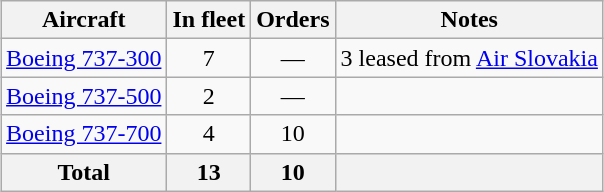<table class="wikitable" style="text-align:center; margin:auto;">
<tr>
<th>Aircraft</th>
<th>In fleet</th>
<th>Orders</th>
<th>Notes</th>
</tr>
<tr>
<td><a href='#'>Boeing 737-300</a></td>
<td align="center">7</td>
<td align="center">—</td>
<td>3 leased from <a href='#'>Air Slovakia</a></td>
</tr>
<tr>
<td><a href='#'>Boeing 737-500</a></td>
<td align="center">2</td>
<td align="center">—</td>
<td></td>
</tr>
<tr>
<td><a href='#'>Boeing 737-700</a></td>
<td align="center">4</td>
<td align="center">10</td>
<td></td>
</tr>
<tr>
<th>Total</th>
<th>13</th>
<th>10</th>
<th></th>
</tr>
</table>
